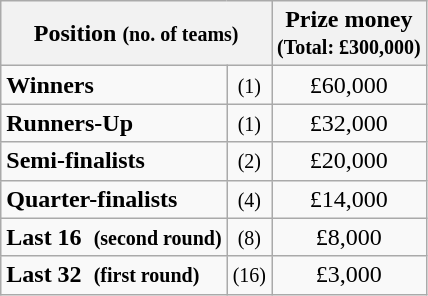<table class="wikitable">
<tr>
<th colspan=2>Position <small>(no. of teams)</small></th>
<th>Prize money<br><small>(Total: £300,000)</small></th>
</tr>
<tr>
<td><strong>Winners</strong></td>
<td align=center><small>(1)</small></td>
<td align=center>£60,000</td>
</tr>
<tr>
<td><strong>Runners-Up</strong></td>
<td align=center><small>(1)</small></td>
<td align=center>£32,000</td>
</tr>
<tr>
<td><strong>Semi-finalists</strong></td>
<td align=center><small>(2)</small></td>
<td align=center>£20,000</td>
</tr>
<tr>
<td><strong>Quarter-finalists</strong></td>
<td align=center><small>(4)</small></td>
<td align=center>£14,000</td>
</tr>
<tr>
<td><strong>Last 16  <small>(second round)</small></strong></td>
<td align=center><small>(8)</small></td>
<td align=center>£8,000</td>
</tr>
<tr>
<td><strong>Last 32  <small>(first round)</small></strong></td>
<td align=center><small>(16)</small></td>
<td align=center>£3,000</td>
</tr>
</table>
